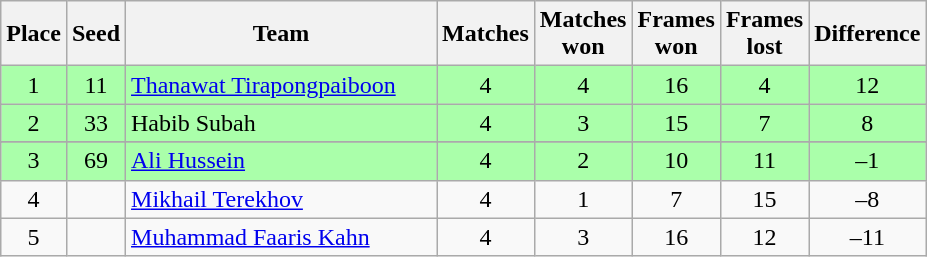<table class="wikitable" style="text-align: center;">
<tr>
<th width=20>Place</th>
<th width=20>Seed</th>
<th width=200>Team</th>
<th width=20>Matches</th>
<th width=20>Matches won</th>
<th width=20>Frames won</th>
<th width=20>Frames lost</th>
<th width=20>Difference</th>
</tr>
<tr style="background:#aaffaa;">
<td>1</td>
<td>11</td>
<td style="text-align:left;"> <a href='#'>Thanawat Tirapongpaiboon</a></td>
<td>4</td>
<td>4</td>
<td>16</td>
<td>4</td>
<td>12</td>
</tr>
<tr style="background:#aaffaa;">
<td>2</td>
<td>33</td>
<td style="text-align:left;"> Habib Subah</td>
<td>4</td>
<td>3</td>
<td>15</td>
<td>7</td>
<td>8</td>
</tr>
<tr>
</tr>
<tr style="background:#aaffaa;">
<td>3</td>
<td>69</td>
<td style="text-align:left;"> <a href='#'>Ali Hussein</a></td>
<td>4</td>
<td>2</td>
<td>10</td>
<td>11</td>
<td>–1</td>
</tr>
<tr>
<td>4</td>
<td></td>
<td style="text-align:left;"> <a href='#'>Mikhail Terekhov</a></td>
<td>4</td>
<td>1</td>
<td>7</td>
<td>15</td>
<td>–8</td>
</tr>
<tr>
<td>5</td>
<td></td>
<td style="text-align:left;"> <a href='#'>Muhammad Faaris Kahn</a></td>
<td>4</td>
<td>3</td>
<td>16</td>
<td>12</td>
<td>–11</td>
</tr>
</table>
